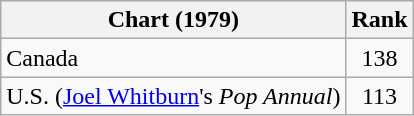<table class="wikitable sortable">
<tr>
<th align="left">Chart (1979)</th>
<th style="text-align:center;">Rank</th>
</tr>
<tr>
<td>Canada</td>
<td style="text-align:center;">138</td>
</tr>
<tr>
<td>U.S. (<a href='#'>Joel Whitburn</a>'s <em>Pop Annual</em>)</td>
<td style="text-align:center;">113</td>
</tr>
</table>
